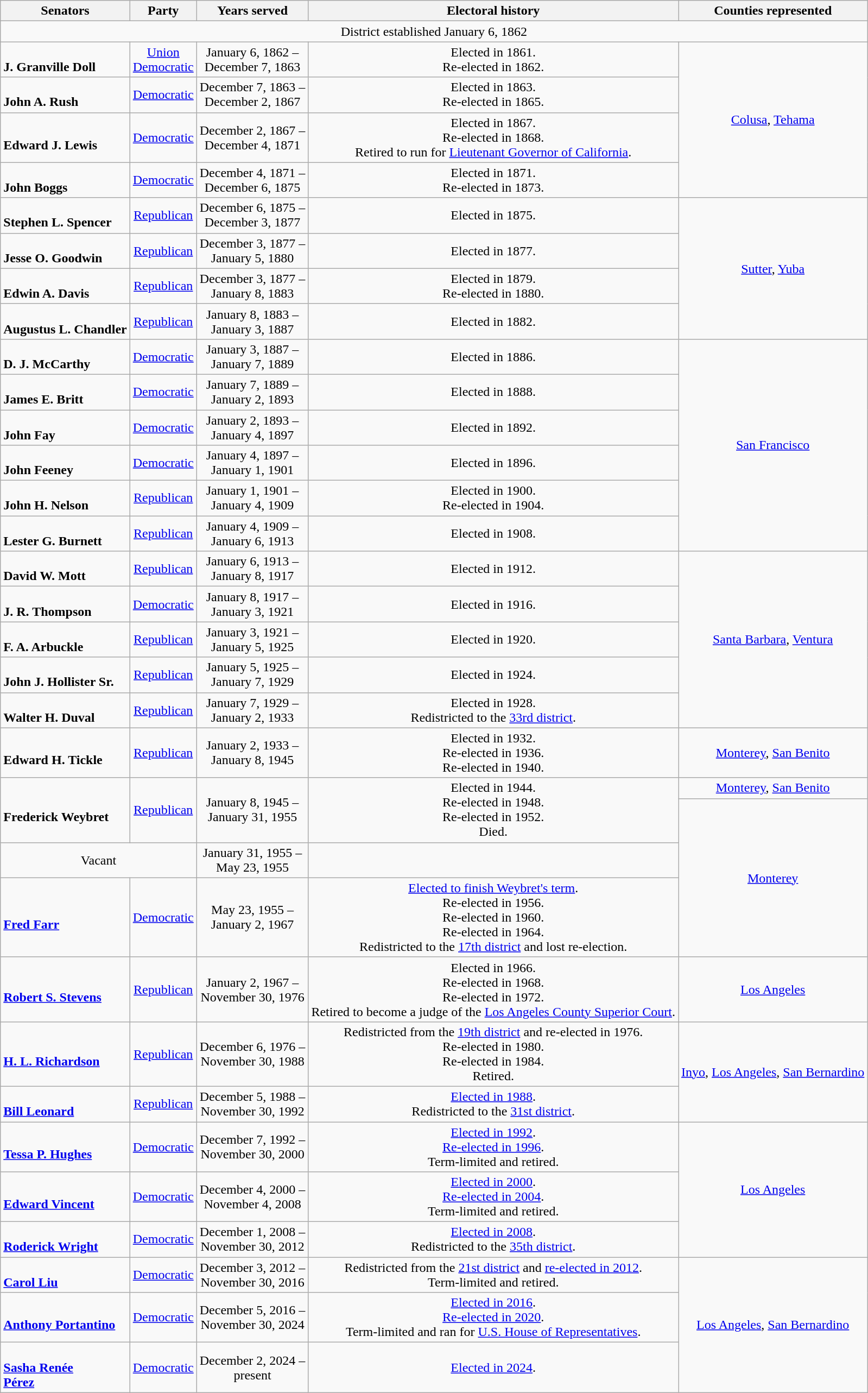<table class=wikitable style="text-align:center">
<tr>
<th>Senators</th>
<th>Party</th>
<th>Years served</th>
<th>Electoral history</th>
<th>Counties represented</th>
</tr>
<tr>
<td colspan=5>District established January 6, 1862</td>
</tr>
<tr>
<td align=left><br><strong>J. Granville Doll</strong><br></td>
<td><a href='#'>Union <br> Democratic</a></td>
<td>January 6, 1862 – <br> December 7, 1863</td>
<td>Elected in 1861. <br> Re-elected in 1862. <br> </td>
<td rowspan="4"><a href='#'>Colusa</a>, <a href='#'>Tehama</a></td>
</tr>
<tr>
<td align=left><br><strong>John A. Rush</strong><br></td>
<td><a href='#'>Democratic</a></td>
<td>December 7, 1863 – <br> December 2, 1867</td>
<td>Elected in 1863. <br> Re-elected in 1865. <br> </td>
</tr>
<tr>
<td align=left><br><strong>Edward J. Lewis</strong><br></td>
<td><a href='#'>Democratic</a></td>
<td>December 2, 1867 – <br> December 4, 1871</td>
<td>Elected in 1867. <br> Re-elected in 1868. <br> Retired to run for <a href='#'>Lieutenant Governor of California</a>.</td>
</tr>
<tr>
<td align=left><br><strong>John Boggs</strong><br></td>
<td><a href='#'>Democratic</a></td>
<td>December 4, 1871 – <br> December 6, 1875</td>
<td>Elected in 1871. <br> Re-elected in 1873. <br> </td>
</tr>
<tr>
<td align=left><br><strong>Stephen L. Spencer</strong><br></td>
<td><a href='#'>Republican</a></td>
<td>December 6, 1875 – <br> December 3, 1877</td>
<td>Elected in 1875. <br> </td>
<td rowspan="4"><a href='#'>Sutter</a>, <a href='#'>Yuba</a></td>
</tr>
<tr>
<td align=left><br><strong>Jesse O. Goodwin</strong><br></td>
<td><a href='#'>Republican</a></td>
<td>December 3, 1877 – <br> January 5, 1880</td>
<td>Elected in 1877. <br> </td>
</tr>
<tr>
<td align=left><br><strong>Edwin A. Davis</strong><br></td>
<td><a href='#'>Republican</a></td>
<td>December 3, 1877 – <br> January 8, 1883</td>
<td>Elected in 1879. <br> Re-elected in 1880. <br> </td>
</tr>
<tr>
<td align=left><br><strong>Augustus L. Chandler</strong><br></td>
<td><a href='#'>Republican</a></td>
<td>January 8, 1883 – <br>January 3, 1887</td>
<td>Elected in 1882. <br> </td>
</tr>
<tr>
<td align=left><br><strong>D. J. McCarthy</strong><br></td>
<td><a href='#'>Democratic</a></td>
<td>January 3, 1887 – <br>January 7, 1889</td>
<td>Elected in 1886. <br> </td>
<td rowspan="6"><a href='#'>San Francisco</a></td>
</tr>
<tr>
<td align=left><br><strong>James E. Britt</strong><br></td>
<td><a href='#'>Democratic</a></td>
<td>January 7, 1889 – <br>January 2, 1893</td>
<td>Elected in 1888. <br> </td>
</tr>
<tr>
<td align=left><br><strong>John Fay</strong><br></td>
<td><a href='#'>Democratic</a></td>
<td>January 2, 1893 – <br>January 4, 1897</td>
<td>Elected in 1892. <br> </td>
</tr>
<tr>
<td align=left><br><strong>John Feeney</strong><br></td>
<td><a href='#'>Democratic</a></td>
<td>January 4, 1897 – <br>January 1, 1901</td>
<td>Elected in 1896. <br> </td>
</tr>
<tr>
<td align=left><br><strong>John H. Nelson</strong><br></td>
<td><a href='#'>Republican</a></td>
<td>January 1, 1901 – <br>January 4, 1909</td>
<td>Elected in 1900. <br> Re-elected in 1904. <br> </td>
</tr>
<tr>
<td align=left><br><strong>Lester G. Burnett</strong><br></td>
<td><a href='#'>Republican</a></td>
<td>January 4, 1909 – <br>January 6, 1913</td>
<td>Elected in 1908. <br> </td>
</tr>
<tr>
<td align=left><br><strong>David W. Mott</strong><br></td>
<td><a href='#'>Republican</a></td>
<td>January 6, 1913 – <br>January 8, 1917</td>
<td>Elected in 1912. <br> </td>
<td rowspan="5"><a href='#'>Santa Barbara</a>, <a href='#'>Ventura</a></td>
</tr>
<tr>
<td align=left><br><strong>J. R. Thompson</strong><br></td>
<td><a href='#'>Democratic</a></td>
<td>January 8, 1917 – <br>January 3, 1921</td>
<td>Elected in 1916. <br> </td>
</tr>
<tr>
<td align=left><br><strong>F. A. Arbuckle</strong><br></td>
<td><a href='#'>Republican</a></td>
<td>January 3, 1921 – <br>January 5, 1925</td>
<td>Elected in 1920. <br> </td>
</tr>
<tr>
<td align=left><br><strong>John J. Hollister Sr.</strong><br></td>
<td><a href='#'>Republican</a></td>
<td>January 5, 1925 – <br>January 7, 1929</td>
<td>Elected in 1924. <br> </td>
</tr>
<tr>
<td align=left><br><strong>Walter H. Duval</strong><br></td>
<td><a href='#'>Republican</a></td>
<td>January 7, 1929 – <br>January 2, 1933</td>
<td>Elected in 1928. <br> Redistricted to the <a href='#'>33rd district</a>.</td>
</tr>
<tr>
<td align=left><br><strong>Edward H. Tickle</strong><br></td>
<td><a href='#'>Republican</a></td>
<td>January 2, 1933 – <br>January 8, 1945</td>
<td>Elected in 1932. <br> Re-elected in 1936. <br> Re-elected in 1940. <br> </td>
<td><a href='#'>Monterey</a>, <a href='#'>San Benito</a></td>
</tr>
<tr>
<td rowspan=2 align=left><br><strong>Frederick Weybret</strong><br></td>
<td rowspan=2 ><a href='#'>Republican</a></td>
<td rowspan=2>January 8, 1945 – <br>January 31, 1955</td>
<td rowspan=2>Elected in 1944. <br> Re-elected in 1948. <br> Re-elected in 1952. <br> Died.</td>
<td><a href='#'>Monterey</a>, <a href='#'>San Benito</a></td>
</tr>
<tr>
<td rowspan="3"><a href='#'>Monterey</a></td>
</tr>
<tr>
<td colspan="2">Vacant</td>
<td>January 31, 1955 – <br> May 23, 1955</td>
<td></td>
</tr>
<tr>
<td align=left><br><strong><a href='#'>Fred Farr</a></strong><br></td>
<td><a href='#'>Democratic</a></td>
<td>May 23, 1955 – <br>January 2, 1967</td>
<td><a href='#'>Elected to finish Weybret's term</a>. <br> Re-elected in 1956. <br> Re-elected in 1960. <br> Re-elected in 1964. <br> Redistricted to the <a href='#'>17th district</a> and lost re-election.</td>
</tr>
<tr>
<td align=left><br><strong><a href='#'>Robert S. Stevens</a></strong><br></td>
<td><a href='#'>Republican</a></td>
<td>January 2, 1967 – <br>November 30, 1976</td>
<td>Elected in 1966. <br> Re-elected in 1968. <br> Re-elected in 1972. <br> Retired to become a judge of the <a href='#'>Los Angeles County Superior Court</a>.</td>
<td rowspan="2"><a href='#'>Los Angeles</a></td>
</tr>
<tr>
<td rowspan=2 align=left><br><strong><a href='#'>H. L. Richardson</a></strong><br></td>
<td rowspan=2 ><a href='#'>Republican</a></td>
<td rowspan=2>December 6, 1976 – <br>November 30, 1988</td>
<td rowspan=2>Redistricted from the <a href='#'>19th district</a> and re-elected in 1976. <br> Re-elected in 1980. <br> Re-elected in 1984. <br> Retired.</td>
</tr>
<tr>
<td rowspan="2"><a href='#'>Inyo</a>, <a href='#'>Los Angeles</a>, <a href='#'>San Bernardino</a></td>
</tr>
<tr>
<td align=left><br><strong><a href='#'>Bill Leonard</a></strong><br></td>
<td><a href='#'>Republican</a></td>
<td>December 5, 1988 – <br>November 30, 1992</td>
<td><a href='#'>Elected in 1988</a>. <br> Redistricted to the <a href='#'>31st district</a>.</td>
</tr>
<tr>
<td align=left><br><strong><a href='#'>Tessa P. Hughes</a></strong><br></td>
<td><a href='#'>Democratic</a></td>
<td>December 7, 1992 – <br>November 30, 2000</td>
<td><a href='#'>Elected in 1992</a>. <br> <a href='#'>Re-elected in 1996</a>. <br> Term-limited and retired.</td>
<td rowspan="3"><a href='#'>Los Angeles</a></td>
</tr>
<tr>
<td align=left><br><strong><a href='#'>Edward Vincent</a></strong><br></td>
<td><a href='#'>Democratic</a></td>
<td>December 4, 2000 – <br>November 4, 2008</td>
<td><a href='#'>Elected in 2000</a>. <br> <a href='#'>Re-elected in 2004</a>. <br> Term-limited and retired.</td>
</tr>
<tr>
<td align=left><br><strong><a href='#'>Roderick Wright</a></strong><br></td>
<td><a href='#'>Democratic</a></td>
<td>December 1, 2008 – <br>November 30, 2012</td>
<td><a href='#'>Elected in 2008</a>. <br> Redistricted to the <a href='#'>35th district</a>.</td>
</tr>
<tr>
<td align=left><br><strong><a href='#'>Carol Liu</a></strong><br></td>
<td><a href='#'>Democratic</a></td>
<td>December 3, 2012 – <br>November 30, 2016</td>
<td>Redistricted from the <a href='#'>21st district</a> and <a href='#'>re-elected in 2012</a>. <br> Term-limited and retired.</td>
<td rowspan="3"><a href='#'>Los Angeles</a>, <a href='#'>San Bernardino</a></td>
</tr>
<tr>
<td align=left><br><strong><a href='#'>Anthony Portantino</a></strong><br></td>
<td><a href='#'>Democratic</a></td>
<td>December 5, 2016 – <br> November 30, 2024</td>
<td><a href='#'>Elected in 2016</a>. <br> <a href='#'>Re-elected in 2020</a>. <br> Term-limited and ran for <a href='#'>U.S. House of Representatives</a>.</td>
</tr>
<tr>
<td align=left><br><strong><a href='#'>Sasha Renée <br> Pérez</a></strong><br></td>
<td><a href='#'>Democratic</a></td>
<td>December 2, 2024 – <br> present</td>
<td><a href='#'>Elected in 2024</a>.</td>
</tr>
</table>
